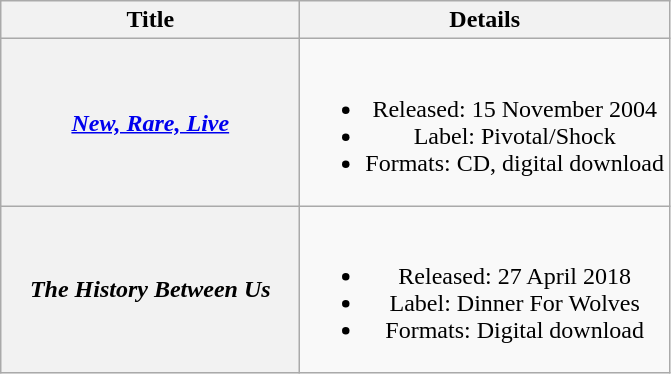<table class="wikitable plainrowheaders" style="text-align:center;" border="1">
<tr>
<th scope="col" rowspan="1" style="width:12em;">Title</th>
<th scope="col" rowspan="1">Details</th>
</tr>
<tr>
<th scope="row"><em><a href='#'>New, Rare, Live</a></em></th>
<td><br><ul><li>Released: 15 November 2004</li><li>Label: Pivotal/Shock</li><li>Formats: CD, digital download</li></ul></td>
</tr>
<tr>
<th scope="row"><em>The History Between Us</em></th>
<td><br><ul><li>Released: 27 April 2018</li><li>Label: Dinner For Wolves</li><li>Formats: Digital download</li></ul></td>
</tr>
</table>
